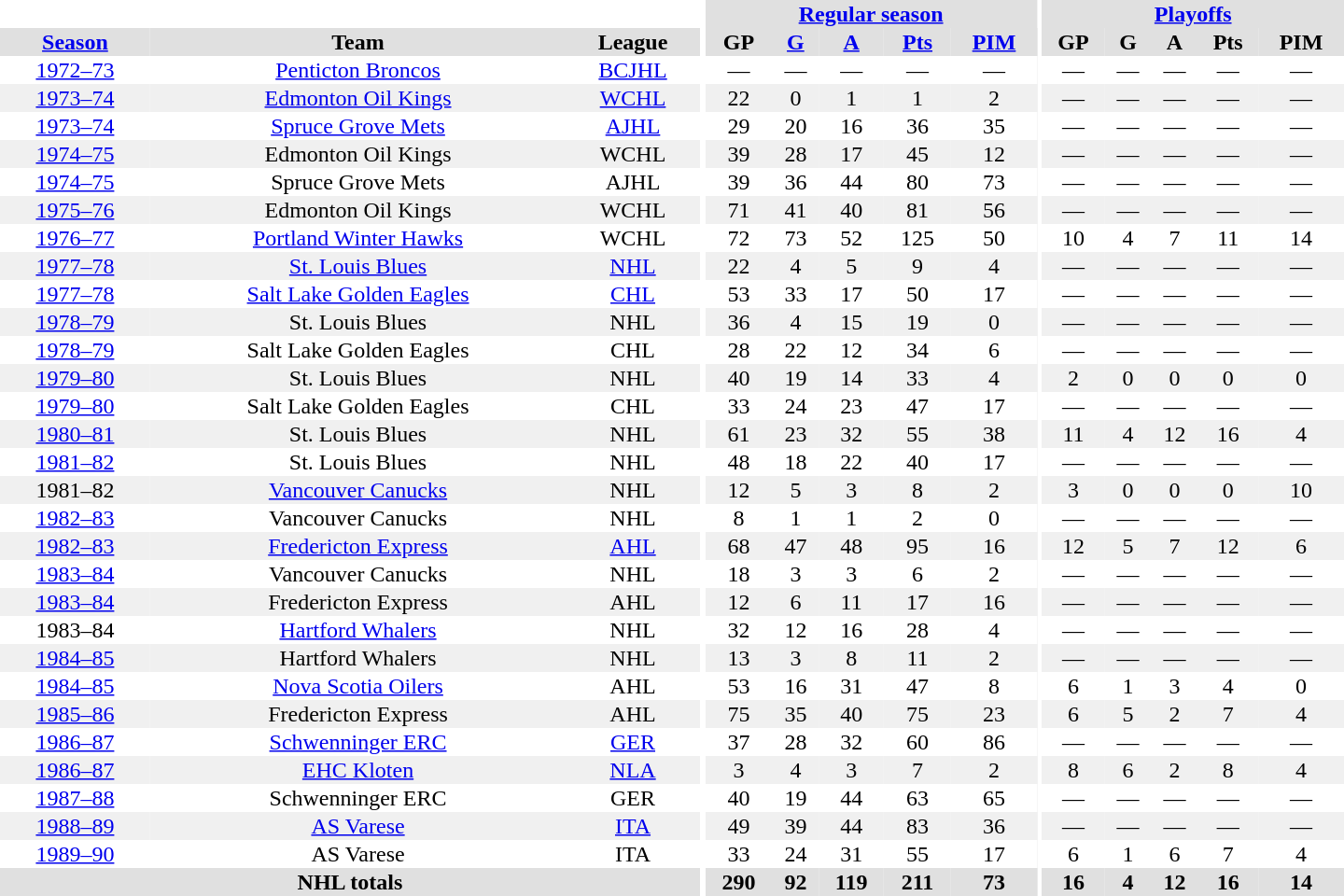<table border="0" cellpadding="1" cellspacing="0" style="text-align:center; width:60em">
<tr bgcolor="#e0e0e0">
<th colspan="3" bgcolor="#ffffff"></th>
<th rowspan="100" bgcolor="#ffffff"></th>
<th colspan="5"><a href='#'>Regular season</a></th>
<th rowspan="100" bgcolor="#ffffff"></th>
<th colspan="5"><a href='#'>Playoffs</a></th>
</tr>
<tr bgcolor="#e0e0e0">
<th><a href='#'>Season</a></th>
<th>Team</th>
<th>League</th>
<th>GP</th>
<th><a href='#'>G</a></th>
<th><a href='#'>A</a></th>
<th><a href='#'>Pts</a></th>
<th><a href='#'>PIM</a></th>
<th>GP</th>
<th>G</th>
<th>A</th>
<th>Pts</th>
<th>PIM</th>
</tr>
<tr>
<td><a href='#'>1972–73</a></td>
<td><a href='#'>Penticton Broncos</a></td>
<td><a href='#'>BCJHL</a></td>
<td>—</td>
<td>—</td>
<td>—</td>
<td>—</td>
<td>—</td>
<td>—</td>
<td>—</td>
<td>—</td>
<td>—</td>
<td>—</td>
</tr>
<tr bgcolor="#f0f0f0">
<td><a href='#'>1973–74</a></td>
<td><a href='#'>Edmonton Oil Kings</a></td>
<td><a href='#'>WCHL</a></td>
<td>22</td>
<td>0</td>
<td>1</td>
<td>1</td>
<td>2</td>
<td>—</td>
<td>—</td>
<td>—</td>
<td>—</td>
<td>—</td>
</tr>
<tr>
<td><a href='#'>1973–74</a></td>
<td><a href='#'>Spruce Grove Mets</a></td>
<td><a href='#'>AJHL</a></td>
<td>29</td>
<td>20</td>
<td>16</td>
<td>36</td>
<td>35</td>
<td>—</td>
<td>—</td>
<td>—</td>
<td>—</td>
<td>—</td>
</tr>
<tr bgcolor="#f0f0f0">
<td><a href='#'>1974–75</a></td>
<td>Edmonton Oil Kings</td>
<td>WCHL</td>
<td>39</td>
<td>28</td>
<td>17</td>
<td>45</td>
<td>12</td>
<td>—</td>
<td>—</td>
<td>—</td>
<td>—</td>
<td>—</td>
</tr>
<tr>
<td><a href='#'>1974–75</a></td>
<td>Spruce Grove Mets</td>
<td>AJHL</td>
<td>39</td>
<td>36</td>
<td>44</td>
<td>80</td>
<td>73</td>
<td>—</td>
<td>—</td>
<td>—</td>
<td>—</td>
<td>—</td>
</tr>
<tr bgcolor="#f0f0f0">
<td><a href='#'>1975–76</a></td>
<td>Edmonton Oil Kings</td>
<td>WCHL</td>
<td>71</td>
<td>41</td>
<td>40</td>
<td>81</td>
<td>56</td>
<td>—</td>
<td>—</td>
<td>—</td>
<td>—</td>
<td>—</td>
</tr>
<tr>
<td><a href='#'>1976–77</a></td>
<td><a href='#'>Portland Winter Hawks</a></td>
<td>WCHL</td>
<td>72</td>
<td>73</td>
<td>52</td>
<td>125</td>
<td>50</td>
<td>10</td>
<td>4</td>
<td>7</td>
<td>11</td>
<td>14</td>
</tr>
<tr bgcolor="#f0f0f0">
<td><a href='#'>1977–78</a></td>
<td><a href='#'>St. Louis Blues</a></td>
<td><a href='#'>NHL</a></td>
<td>22</td>
<td>4</td>
<td>5</td>
<td>9</td>
<td>4</td>
<td>—</td>
<td>—</td>
<td>—</td>
<td>—</td>
<td>—</td>
</tr>
<tr>
<td><a href='#'>1977–78</a></td>
<td><a href='#'>Salt Lake Golden Eagles</a></td>
<td><a href='#'>CHL</a></td>
<td>53</td>
<td>33</td>
<td>17</td>
<td>50</td>
<td>17</td>
<td>—</td>
<td>—</td>
<td>—</td>
<td>—</td>
<td>—</td>
</tr>
<tr bgcolor="#f0f0f0">
<td><a href='#'>1978–79</a></td>
<td>St. Louis Blues</td>
<td>NHL</td>
<td>36</td>
<td>4</td>
<td>15</td>
<td>19</td>
<td>0</td>
<td>—</td>
<td>—</td>
<td>—</td>
<td>—</td>
<td>—</td>
</tr>
<tr>
<td><a href='#'>1978–79</a></td>
<td>Salt Lake Golden Eagles</td>
<td>CHL</td>
<td>28</td>
<td>22</td>
<td>12</td>
<td>34</td>
<td>6</td>
<td>—</td>
<td>—</td>
<td>—</td>
<td>—</td>
<td>—</td>
</tr>
<tr bgcolor="#f0f0f0">
<td><a href='#'>1979–80</a></td>
<td>St. Louis Blues</td>
<td>NHL</td>
<td>40</td>
<td>19</td>
<td>14</td>
<td>33</td>
<td>4</td>
<td>2</td>
<td>0</td>
<td>0</td>
<td>0</td>
<td>0</td>
</tr>
<tr>
<td><a href='#'>1979–80</a></td>
<td>Salt Lake Golden Eagles</td>
<td>CHL</td>
<td>33</td>
<td>24</td>
<td>23</td>
<td>47</td>
<td>17</td>
<td>—</td>
<td>—</td>
<td>—</td>
<td>—</td>
<td>—</td>
</tr>
<tr bgcolor="#f0f0f0">
<td><a href='#'>1980–81</a></td>
<td>St. Louis Blues</td>
<td>NHL</td>
<td>61</td>
<td>23</td>
<td>32</td>
<td>55</td>
<td>38</td>
<td>11</td>
<td>4</td>
<td>12</td>
<td>16</td>
<td>4</td>
</tr>
<tr>
<td><a href='#'>1981–82</a></td>
<td>St. Louis Blues</td>
<td>NHL</td>
<td>48</td>
<td>18</td>
<td>22</td>
<td>40</td>
<td>17</td>
<td>—</td>
<td>—</td>
<td>—</td>
<td>—</td>
<td>—</td>
</tr>
<tr bgcolor="#f0f0f0">
<td>1981–82</td>
<td><a href='#'>Vancouver Canucks</a></td>
<td>NHL</td>
<td>12</td>
<td>5</td>
<td>3</td>
<td>8</td>
<td>2</td>
<td>3</td>
<td>0</td>
<td>0</td>
<td>0</td>
<td>10</td>
</tr>
<tr>
<td><a href='#'>1982–83</a></td>
<td>Vancouver Canucks</td>
<td>NHL</td>
<td>8</td>
<td>1</td>
<td>1</td>
<td>2</td>
<td>0</td>
<td>—</td>
<td>—</td>
<td>—</td>
<td>—</td>
<td>—</td>
</tr>
<tr bgcolor="#f0f0f0">
<td><a href='#'>1982–83</a></td>
<td><a href='#'>Fredericton Express</a></td>
<td><a href='#'>AHL</a></td>
<td>68</td>
<td>47</td>
<td>48</td>
<td>95</td>
<td>16</td>
<td>12</td>
<td>5</td>
<td>7</td>
<td>12</td>
<td>6</td>
</tr>
<tr>
<td><a href='#'>1983–84</a></td>
<td>Vancouver Canucks</td>
<td>NHL</td>
<td>18</td>
<td>3</td>
<td>3</td>
<td>6</td>
<td>2</td>
<td>—</td>
<td>—</td>
<td>—</td>
<td>—</td>
<td>—</td>
</tr>
<tr bgcolor="#f0f0f0">
<td><a href='#'>1983–84</a></td>
<td>Fredericton Express</td>
<td>AHL</td>
<td>12</td>
<td>6</td>
<td>11</td>
<td>17</td>
<td>16</td>
<td>—</td>
<td>—</td>
<td>—</td>
<td>—</td>
<td>—</td>
</tr>
<tr>
<td>1983–84</td>
<td><a href='#'>Hartford Whalers</a></td>
<td>NHL</td>
<td>32</td>
<td>12</td>
<td>16</td>
<td>28</td>
<td>4</td>
<td>—</td>
<td>—</td>
<td>—</td>
<td>—</td>
<td>—</td>
</tr>
<tr bgcolor="#f0f0f0">
<td><a href='#'>1984–85</a></td>
<td>Hartford Whalers</td>
<td>NHL</td>
<td>13</td>
<td>3</td>
<td>8</td>
<td>11</td>
<td>2</td>
<td>—</td>
<td>—</td>
<td>—</td>
<td>—</td>
<td>—</td>
</tr>
<tr>
<td><a href='#'>1984–85</a></td>
<td><a href='#'>Nova Scotia Oilers</a></td>
<td>AHL</td>
<td>53</td>
<td>16</td>
<td>31</td>
<td>47</td>
<td>8</td>
<td>6</td>
<td>1</td>
<td>3</td>
<td>4</td>
<td>0</td>
</tr>
<tr bgcolor="#f0f0f0">
<td><a href='#'>1985–86</a></td>
<td>Fredericton Express</td>
<td>AHL</td>
<td>75</td>
<td>35</td>
<td>40</td>
<td>75</td>
<td>23</td>
<td>6</td>
<td>5</td>
<td>2</td>
<td>7</td>
<td>4</td>
</tr>
<tr>
<td><a href='#'>1986–87</a></td>
<td><a href='#'>Schwenninger ERC</a></td>
<td><a href='#'>GER</a></td>
<td>37</td>
<td>28</td>
<td>32</td>
<td>60</td>
<td>86</td>
<td>—</td>
<td>—</td>
<td>—</td>
<td>—</td>
<td>—</td>
</tr>
<tr bgcolor="#f0f0f0">
<td><a href='#'>1986–87</a></td>
<td><a href='#'>EHC Kloten</a></td>
<td><a href='#'>NLA</a></td>
<td>3</td>
<td>4</td>
<td>3</td>
<td>7</td>
<td>2</td>
<td>8</td>
<td>6</td>
<td>2</td>
<td>8</td>
<td>4</td>
</tr>
<tr>
<td><a href='#'>1987–88</a></td>
<td>Schwenninger ERC</td>
<td>GER</td>
<td>40</td>
<td>19</td>
<td>44</td>
<td>63</td>
<td>65</td>
<td>—</td>
<td>—</td>
<td>—</td>
<td>—</td>
<td>—</td>
</tr>
<tr bgcolor="#f0f0f0">
<td><a href='#'>1988–89</a></td>
<td><a href='#'>AS Varese</a></td>
<td><a href='#'>ITA</a></td>
<td>49</td>
<td>39</td>
<td>44</td>
<td>83</td>
<td>36</td>
<td>—</td>
<td>—</td>
<td>—</td>
<td>—</td>
<td>—</td>
</tr>
<tr>
<td><a href='#'>1989–90</a></td>
<td>AS Varese</td>
<td>ITA</td>
<td>33</td>
<td>24</td>
<td>31</td>
<td>55</td>
<td>17</td>
<td>6</td>
<td>1</td>
<td>6</td>
<td>7</td>
<td>4</td>
</tr>
<tr bgcolor="#e0e0e0">
<th colspan="3">NHL totals</th>
<th>290</th>
<th>92</th>
<th>119</th>
<th>211</th>
<th>73</th>
<th>16</th>
<th>4</th>
<th>12</th>
<th>16</th>
<th>14</th>
</tr>
</table>
